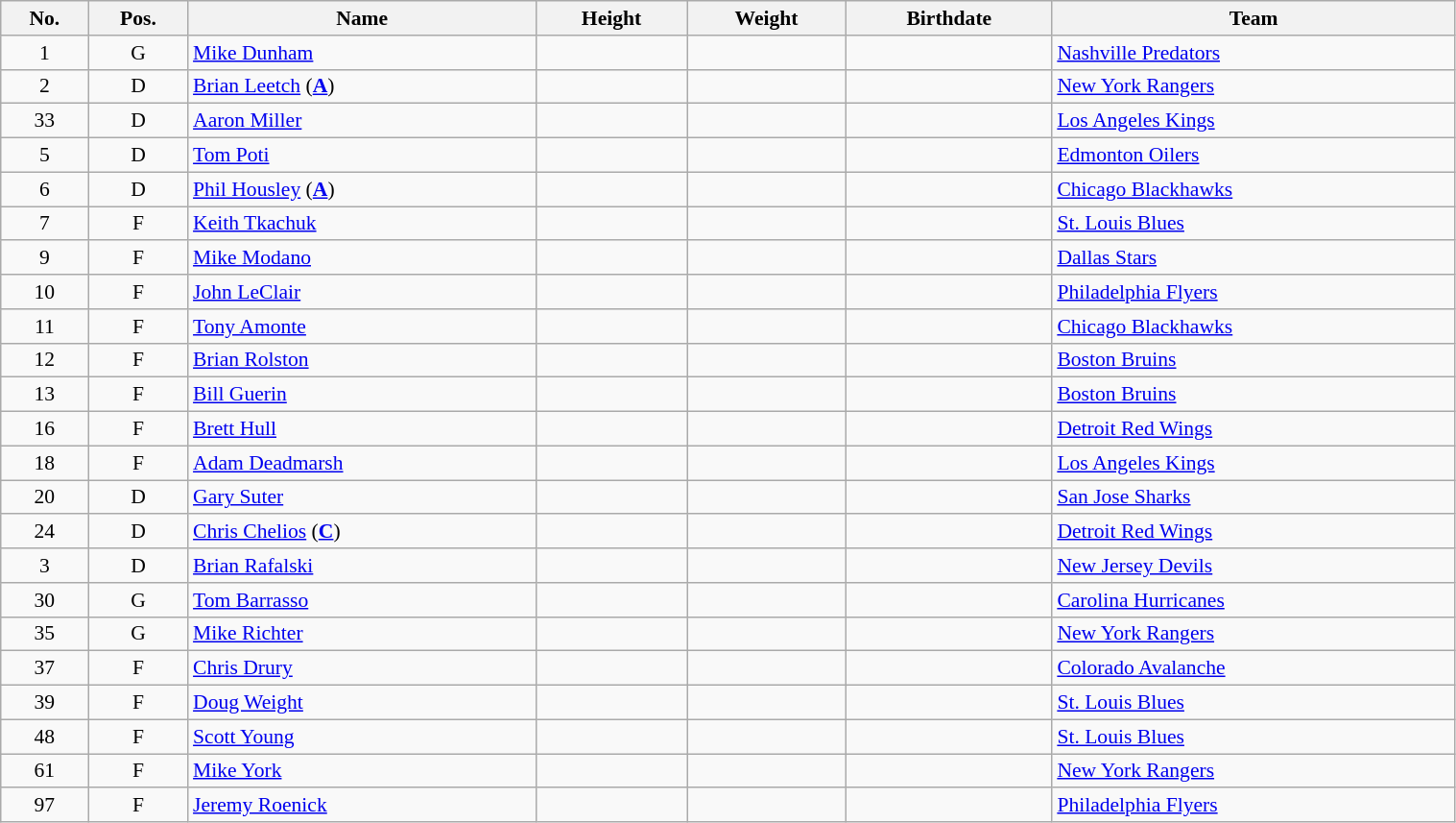<table class="wikitable sortable" width="80%" style="font-size: 90%; text-align: center;">
<tr>
<th>No.</th>
<th>Pos.</th>
<th>Name</th>
<th>Height</th>
<th>Weight</th>
<th>Birthdate</th>
<th>Team</th>
</tr>
<tr>
<td>1</td>
<td>G</td>
<td style="text-align:left;"><a href='#'>Mike Dunham</a></td>
<td></td>
<td></td>
<td style="text-align:right;"></td>
<td style="text-align:left;"> <a href='#'>Nashville Predators</a></td>
</tr>
<tr>
<td>2</td>
<td>D</td>
<td style="text-align:left;"><a href='#'>Brian Leetch</a> (<strong><a href='#'>A</a></strong>)</td>
<td></td>
<td></td>
<td style="text-align:right;"></td>
<td style="text-align:left;"> <a href='#'>New York Rangers</a></td>
</tr>
<tr>
<td>33</td>
<td>D</td>
<td style="text-align:left;"><a href='#'>Aaron Miller</a></td>
<td></td>
<td></td>
<td style="text-align:right;"></td>
<td style="text-align:left;"> <a href='#'>Los Angeles Kings</a></td>
</tr>
<tr>
<td>5</td>
<td>D</td>
<td style="text-align:left;"><a href='#'>Tom Poti</a></td>
<td></td>
<td></td>
<td style="text-align:right;"></td>
<td style="text-align:left;"> <a href='#'>Edmonton Oilers</a></td>
</tr>
<tr>
<td>6</td>
<td>D</td>
<td style="text-align:left;"><a href='#'>Phil Housley</a> (<strong><a href='#'>A</a></strong>)</td>
<td></td>
<td></td>
<td style="text-align:right;"></td>
<td style="text-align:left;"> <a href='#'>Chicago Blackhawks</a></td>
</tr>
<tr>
<td>7</td>
<td>F</td>
<td style="text-align:left;"><a href='#'>Keith Tkachuk</a></td>
<td></td>
<td></td>
<td style="text-align:right;"></td>
<td style="text-align:left;"> <a href='#'>St. Louis Blues</a></td>
</tr>
<tr>
<td>9</td>
<td>F</td>
<td style="text-align:left;"><a href='#'>Mike Modano</a></td>
<td></td>
<td></td>
<td style="text-align:right;"></td>
<td style="text-align:left;"> <a href='#'>Dallas Stars</a></td>
</tr>
<tr>
<td>10</td>
<td>F</td>
<td style="text-align:left;"><a href='#'>John LeClair</a></td>
<td></td>
<td></td>
<td style="text-align:right;"></td>
<td style="text-align:left;"> <a href='#'>Philadelphia Flyers</a></td>
</tr>
<tr>
<td>11</td>
<td>F</td>
<td style="text-align:left;"><a href='#'>Tony Amonte</a></td>
<td></td>
<td></td>
<td style="text-align:right;"></td>
<td style="text-align:left;"> <a href='#'>Chicago Blackhawks</a></td>
</tr>
<tr>
<td>12</td>
<td>F</td>
<td style="text-align:left;"><a href='#'>Brian Rolston</a></td>
<td></td>
<td></td>
<td style="text-align:right;"></td>
<td style="text-align:left;"> <a href='#'>Boston Bruins</a></td>
</tr>
<tr>
<td>13</td>
<td>F</td>
<td style="text-align:left;"><a href='#'>Bill Guerin</a></td>
<td></td>
<td></td>
<td style="text-align:right;"></td>
<td style="text-align:left;"> <a href='#'>Boston Bruins</a></td>
</tr>
<tr>
<td>16</td>
<td>F</td>
<td style="text-align:left;"><a href='#'>Brett Hull</a></td>
<td></td>
<td></td>
<td style="text-align:right;"></td>
<td style="text-align:left;"> <a href='#'>Detroit Red Wings</a></td>
</tr>
<tr>
<td>18</td>
<td>F</td>
<td style="text-align:left;"><a href='#'>Adam Deadmarsh</a></td>
<td></td>
<td></td>
<td style="text-align:right;"></td>
<td style="text-align:left;"> <a href='#'>Los Angeles Kings</a></td>
</tr>
<tr>
<td>20</td>
<td>D</td>
<td style="text-align:left;"><a href='#'>Gary Suter</a></td>
<td></td>
<td></td>
<td style="text-align:right;"></td>
<td style="text-align:left;"> <a href='#'>San Jose Sharks</a></td>
</tr>
<tr>
<td>24</td>
<td>D</td>
<td style="text-align:left;"><a href='#'>Chris Chelios</a> (<strong><a href='#'>C</a></strong>)</td>
<td></td>
<td></td>
<td style="text-align:right;"></td>
<td style="text-align:left;"> <a href='#'>Detroit Red Wings</a></td>
</tr>
<tr>
<td>3</td>
<td>D</td>
<td style="text-align:left;"><a href='#'>Brian Rafalski</a></td>
<td></td>
<td></td>
<td style="text-align:right;"></td>
<td style="text-align:left;"> <a href='#'>New Jersey Devils</a></td>
</tr>
<tr>
<td>30</td>
<td>G</td>
<td style="text-align:left;"><a href='#'>Tom Barrasso</a></td>
<td></td>
<td></td>
<td style="text-align:right;"></td>
<td style="text-align:left;"> <a href='#'>Carolina Hurricanes</a></td>
</tr>
<tr>
<td>35</td>
<td>G</td>
<td style="text-align:left;"><a href='#'>Mike Richter</a></td>
<td></td>
<td></td>
<td style="text-align:right;"></td>
<td style="text-align:left;"> <a href='#'>New York Rangers</a></td>
</tr>
<tr>
<td>37</td>
<td>F</td>
<td style="text-align:left;"><a href='#'>Chris Drury</a></td>
<td></td>
<td></td>
<td style="text-align:right;"></td>
<td style="text-align:left;"> <a href='#'>Colorado Avalanche</a></td>
</tr>
<tr>
<td>39</td>
<td>F</td>
<td style="text-align:left;"><a href='#'>Doug Weight</a></td>
<td></td>
<td></td>
<td style="text-align:right;"></td>
<td style="text-align:left;"> <a href='#'>St. Louis Blues</a></td>
</tr>
<tr>
<td>48</td>
<td>F</td>
<td style="text-align:left;"><a href='#'>Scott Young</a></td>
<td></td>
<td></td>
<td style="text-align:right;"></td>
<td style="text-align:left;"> <a href='#'>St. Louis Blues</a></td>
</tr>
<tr>
<td>61</td>
<td>F</td>
<td style="text-align:left;"><a href='#'>Mike York</a></td>
<td></td>
<td></td>
<td style="text-align:right;"></td>
<td style="text-align:left;"> <a href='#'>New York Rangers</a></td>
</tr>
<tr>
<td>97</td>
<td>F</td>
<td style="text-align:left;"><a href='#'>Jeremy Roenick</a></td>
<td></td>
<td></td>
<td style="text-align:right;"></td>
<td style="text-align:left;"> <a href='#'>Philadelphia Flyers</a></td>
</tr>
</table>
